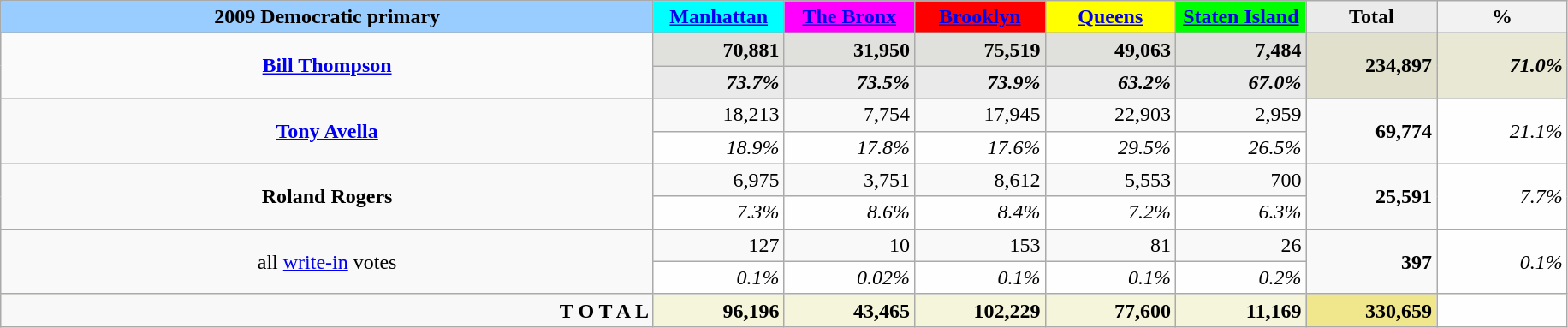<table class="wikitable" style="text-align:right;">
<tr style="text-align:center;">
<td style="width:40%; background:#9cf;"><strong>2009 Democratic primary</strong></td>
<td style="width:8%; background:aqua;"><strong><a href='#'>Manhattan</a></strong></td>
<td style="width:8%; background:magenta;"><strong><a href='#'>The Bronx</a></strong></td>
<td style="width:8%; background:red;"><strong><a href='#'>Brooklyn</a></strong></td>
<td style="width:8%; background:yellow;"><strong><a href='#'>Queens</a></strong></td>
<td style="width:8%; background:lime;"><strong><a href='#'>Staten Island</a></strong></td>
<td style="width:8%; background:#ebebeb;"><strong>Total</strong></td>
<td style="width:8%; background:#f2f2f2;"><strong>%</strong></td>
</tr>
<tr style="background:#e0e0dd;">
<td rowspan="2" style="background:#fafafa; text-align:center;"><strong><a href='#'>Bill Thompson</a></strong></td>
<td><strong>70,881</strong></td>
<td><strong>31,950</strong></td>
<td><strong>75,519</strong></td>
<td><strong>49,063</strong></td>
<td><strong>7,484</strong></td>
<td rowspan="2" style="background:#e0e0cc;"><strong>234,897</strong></td>
<td rowspan="2" style="background:#e8e8d5;"><strong><em>71.0%</em></strong></td>
</tr>
<tr style="background:#eaeaea;">
<td><strong><em>73.7%</em></strong></td>
<td><strong><em>73.5%</em></strong></td>
<td><strong><em>73.9%</em></strong></td>
<td><strong><em>63.2%</em></strong></td>
<td><strong><em>67.0%</em></strong></td>
</tr>
<tr>
<td rowspan="2" style="text-align:center;"><strong><a href='#'>Tony Avella</a></strong></td>
<td>18,213</td>
<td>7,754</td>
<td>17,945</td>
<td>22,903</td>
<td>2,959</td>
<td rowspan="2"><strong>69,774</strong></td>
<td rowspan="2" style="background:#fefefe;"><em>21.1%</em></td>
</tr>
<tr style="background:#fefefe;">
<td><em>18.9%</em></td>
<td><em>17.8%</em></td>
<td><em>17.6%</em></td>
<td><em>29.5%</em></td>
<td><em>26.5%</em></td>
</tr>
<tr>
<td rowspan="2" style="text-align:center;"><strong>Roland Rogers</strong></td>
<td>6,975</td>
<td>3,751</td>
<td>8,612</td>
<td>5,553</td>
<td>700</td>
<td rowspan="2"><strong>25,591</strong></td>
<td rowspan="2" style="background:#fefefe;"><em>7.7%</em></td>
</tr>
<tr style="background:#fefefe;">
<td><em>7.3%</em></td>
<td><em>8.6%</em></td>
<td><em>8.4%</em></td>
<td><em>7.2%</em></td>
<td><em>6.3%</em></td>
</tr>
<tr>
<td rowspan="2" style="text-align:center;">all <a href='#'>write-in</a> votes</td>
<td>127</td>
<td>10</td>
<td>153</td>
<td>81</td>
<td>26</td>
<td rowspan="2"><strong>397</strong></td>
<td rowspan="2" style="background:#fefefe;"><em>0.1%</em></td>
</tr>
<tr style="background:#fefefe;">
<td><em>0.1%</em></td>
<td><em>0.02%</em></td>
<td><em>0.1%</em></td>
<td><em>0.1%</em></td>
<td><em>0.2%</em></td>
</tr>
<tr style="background:beige;">
<td style="background:#f8f8f8;"><strong>T O T A L</strong></td>
<td><strong>96,196</strong></td>
<td><strong>43,465</strong></td>
<td><strong>102,229</strong></td>
<td><strong>77,600</strong></td>
<td><strong>11,169</strong></td>
<td bgcolor="khaki"><strong>330,659</strong></td>
<td bgcolor="fefefe"> </td>
</tr>
</table>
